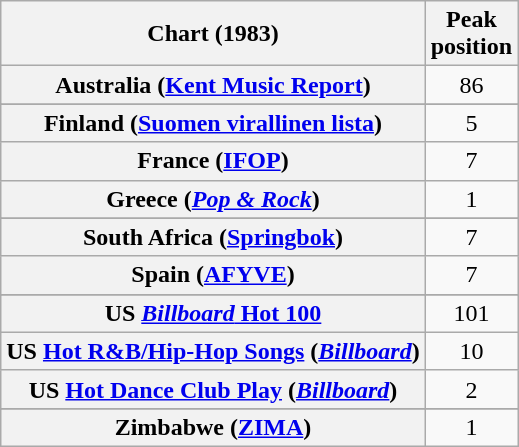<table class="wikitable sortable plainrowheaders" style="text-align:center">
<tr>
<th>Chart (1983)</th>
<th>Peak<br>position</th>
</tr>
<tr>
<th scope="row">Australia (<a href='#'>Kent Music Report</a>)</th>
<td>86</td>
</tr>
<tr>
</tr>
<tr>
</tr>
<tr>
<th scope="row">Finland (<a href='#'>Suomen virallinen lista</a>)</th>
<td>5</td>
</tr>
<tr>
<th scope="row">France (<a href='#'>IFOP</a>)</th>
<td>7</td>
</tr>
<tr>
<th scope="row">Greece (<a href='#'><em>Pop & Rock</em></a>)</th>
<td>1</td>
</tr>
<tr>
</tr>
<tr>
</tr>
<tr>
</tr>
<tr>
<th scope="row">South Africa (<a href='#'>Springbok</a>)</th>
<td>7</td>
</tr>
<tr>
<th scope="row">Spain (<a href='#'>AFYVE</a>)</th>
<td>7</td>
</tr>
<tr>
</tr>
<tr>
</tr>
<tr>
<th scope="row">US <a href='#'><em>Billboard</em> Hot 100</a></th>
<td>101</td>
</tr>
<tr>
<th scope="row">US <a href='#'>Hot R&B/Hip-Hop Songs</a> (<a href='#'><em>Billboard</em></a>)</th>
<td>10</td>
</tr>
<tr>
<th scope="row">US <a href='#'>Hot Dance Club Play</a> (<a href='#'><em>Billboard</em></a>)</th>
<td>2</td>
</tr>
<tr>
</tr>
<tr>
<th scope="row">Zimbabwe (<a href='#'>ZIMA</a>)</th>
<td>1</td>
</tr>
</table>
